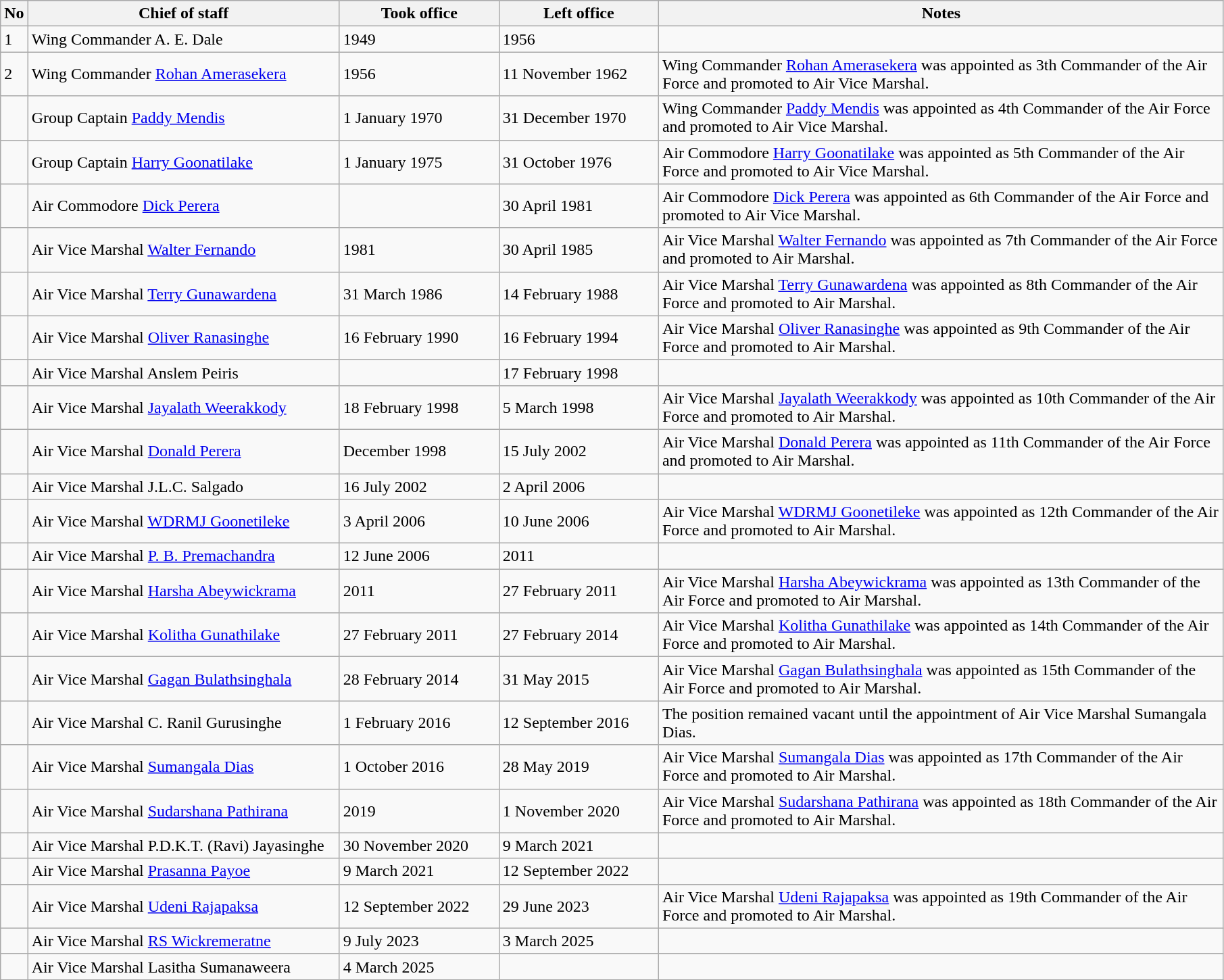<table class="wikitable " border="1" style="border-collapse: collapse;">
<tr bgcolor=lavender>
<th>No</th>
<th width=300px>Chief of staff</th>
<th width=150px>Took office</th>
<th width=150px>Left office</th>
<th width= 550px>Notes</th>
</tr>
<tr>
<td>1</td>
<td>Wing Commander A. E. Dale</td>
<td>1949</td>
<td>1956</td>
<td></td>
</tr>
<tr>
<td>2</td>
<td>Wing Commander <a href='#'>Rohan Amerasekera</a></td>
<td>1956</td>
<td>11 November 1962</td>
<td>Wing Commander <a href='#'>Rohan Amerasekera</a> was appointed as 3th Commander of the Air Force and promoted to Air Vice Marshal.</td>
</tr>
<tr>
<td></td>
<td>Group Captain <a href='#'>Paddy Mendis</a></td>
<td>1 January 1970</td>
<td>31 December 1970</td>
<td>Wing Commander <a href='#'>Paddy Mendis</a> was appointed as 4th Commander of the Air Force and promoted to Air Vice Marshal.</td>
</tr>
<tr>
<td></td>
<td>Group Captain <a href='#'>Harry Goonatilake</a> <br></td>
<td>1 January 1975</td>
<td>31 October 1976</td>
<td>Air Commodore <a href='#'>Harry Goonatilake</a> was appointed as 5th Commander of the Air Force and promoted to Air Vice Marshal.</td>
</tr>
<tr>
<td></td>
<td>Air Commodore <a href='#'>Dick Perera</a> <br></td>
<td></td>
<td>30 April 1981</td>
<td>Air Commodore <a href='#'>Dick Perera</a> was appointed as 6th Commander of the Air Force and promoted to Air Vice Marshal.</td>
</tr>
<tr>
<td></td>
<td>Air Vice Marshal <a href='#'>Walter Fernando</a> <br></td>
<td>1981</td>
<td>30 April 1985</td>
<td>Air Vice Marshal <a href='#'>Walter Fernando</a> was appointed as 7th Commander of the Air Force and promoted to Air Marshal.</td>
</tr>
<tr>
<td></td>
<td>Air Vice Marshal <a href='#'>Terry Gunawardena</a> <br></td>
<td>31 March 1986</td>
<td>14 February 1988</td>
<td>Air Vice Marshal <a href='#'>Terry Gunawardena</a> was appointed as 8th Commander of the Air Force and promoted to Air Marshal.</td>
</tr>
<tr>
<td></td>
<td>Air Vice Marshal <a href='#'>Oliver Ranasinghe</a> <br></td>
<td>16 February 1990</td>
<td>16 February 1994</td>
<td>Air Vice Marshal <a href='#'>Oliver Ranasinghe</a> was appointed as 9th Commander of the Air Force and promoted to Air Marshal.</td>
</tr>
<tr>
<td></td>
<td>Air Vice Marshal Anslem Peiris <br></td>
<td></td>
<td>17 February 1998</td>
<td></td>
</tr>
<tr>
<td></td>
<td>Air Vice Marshal <a href='#'>Jayalath Weerakkody</a> <br></td>
<td>18 February 1998</td>
<td>5 March 1998</td>
<td>Air Vice Marshal <a href='#'>Jayalath Weerakkody</a> was appointed as 10th Commander of the Air Force and promoted to Air Marshal.</td>
</tr>
<tr>
<td></td>
<td>Air Vice Marshal <a href='#'>Donald Perera</a> <br></td>
<td>December 1998</td>
<td>15 July 2002</td>
<td>Air Vice Marshal <a href='#'>Donald Perera</a> was appointed as 11th Commander of the Air Force and promoted to Air Marshal.</td>
</tr>
<tr>
<td></td>
<td>Air Vice Marshal J.L.C. Salgado <br></td>
<td>16 July 2002</td>
<td>2 April 2006</td>
<td></td>
</tr>
<tr>
<td></td>
<td>Air Vice Marshal <a href='#'>WDRMJ Goonetileke</a> <br></td>
<td>3 April 2006</td>
<td>10 June 2006</td>
<td>Air Vice Marshal <a href='#'>WDRMJ Goonetileke</a> was appointed as 12th Commander of the Air Force and promoted to Air Marshal.</td>
</tr>
<tr>
<td></td>
<td>Air Vice Marshal <a href='#'>P. B. Premachandra</a> <br></td>
<td>12 June 2006</td>
<td>2011</td>
<td></td>
</tr>
<tr>
<td></td>
<td>Air Vice Marshal <a href='#'>Harsha Abeywickrama</a> <br></td>
<td>2011</td>
<td>27 February 2011</td>
<td>Air Vice Marshal <a href='#'>Harsha Abeywickrama</a> was appointed as 13th Commander of the Air Force and promoted to Air Marshal.</td>
</tr>
<tr>
<td></td>
<td>Air Vice Marshal <a href='#'>Kolitha Gunathilake</a> <br></td>
<td>27 February 2011</td>
<td>27 February 2014</td>
<td>Air Vice Marshal <a href='#'>Kolitha Gunathilake</a> was appointed as 14th Commander of the Air Force and promoted to Air Marshal.</td>
</tr>
<tr>
<td></td>
<td>Air Vice Marshal <a href='#'>Gagan Bulathsinghala</a> <br></td>
<td>28 February 2014</td>
<td>31 May 2015</td>
<td>Air Vice Marshal <a href='#'>Gagan Bulathsinghala</a> was appointed as 15th Commander of the Air Force and promoted to Air Marshal.</td>
</tr>
<tr>
<td></td>
<td>Air Vice Marshal C. Ranil Gurusinghe <br></td>
<td>1 February 2016</td>
<td>12 September 2016</td>
<td>The position remained vacant until the appointment of Air Vice Marshal Sumangala Dias.</td>
</tr>
<tr>
<td></td>
<td>Air Vice Marshal <a href='#'>Sumangala Dias</a> <br></td>
<td>1 October 2016</td>
<td>28 May 2019</td>
<td>Air Vice Marshal <a href='#'>Sumangala Dias</a> was appointed as 17th Commander of the Air Force and promoted to Air Marshal.</td>
</tr>
<tr>
<td></td>
<td>Air Vice Marshal <a href='#'>Sudarshana Pathirana</a> <br></td>
<td>2019</td>
<td>1 November 2020</td>
<td>Air Vice Marshal <a href='#'>Sudarshana Pathirana</a> was appointed as 18th Commander of the Air Force and promoted to Air Marshal.</td>
</tr>
<tr>
<td></td>
<td>Air Vice Marshal P.D.K.T. (Ravi) Jayasinghe <br></td>
<td>30 November 2020</td>
<td>9 March 2021</td>
<td></td>
</tr>
<tr>
<td></td>
<td>Air Vice Marshal <a href='#'>Prasanna Payoe</a> <br></td>
<td>9 March 2021</td>
<td>12 September 2022</td>
<td></td>
</tr>
<tr>
<td></td>
<td>Air Vice Marshal <a href='#'>Udeni Rajapaksa</a> <br></td>
<td>12 September 2022</td>
<td>29 June 2023</td>
<td>Air Vice Marshal <a href='#'>Udeni Rajapaksa</a> was appointed as 19th Commander of the Air Force and promoted to Air Marshal.</td>
</tr>
<tr>
<td></td>
<td>Air Vice Marshal <a href='#'>RS Wickremeratne</a> <br></td>
<td>9 July 2023</td>
<td>3 March 2025</td>
<td></td>
</tr>
<tr>
<td></td>
<td>Air Vice Marshal Lasitha Sumanaweera <br></td>
<td>4 March 2025</td>
<td></td>
<td></td>
</tr>
</table>
